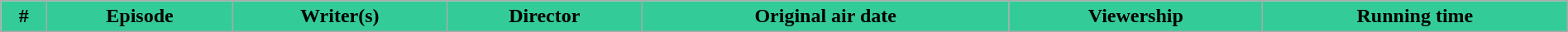<table class="wikitable plainrowheaders" style="width:100%">
<tr>
<th style="background:#33CC99;">#</th>
<th style="background:#33CC99;">Episode</th>
<th style="background:#33CC99;">Writer(s)</th>
<th style="background:#33CC99;">Director</th>
<th style="background:#33CC99;">Original air date</th>
<th style="background:#33CC99;">Viewership</th>
<th style="background:#33CC99;">Running time<br>














</th>
</tr>
</table>
